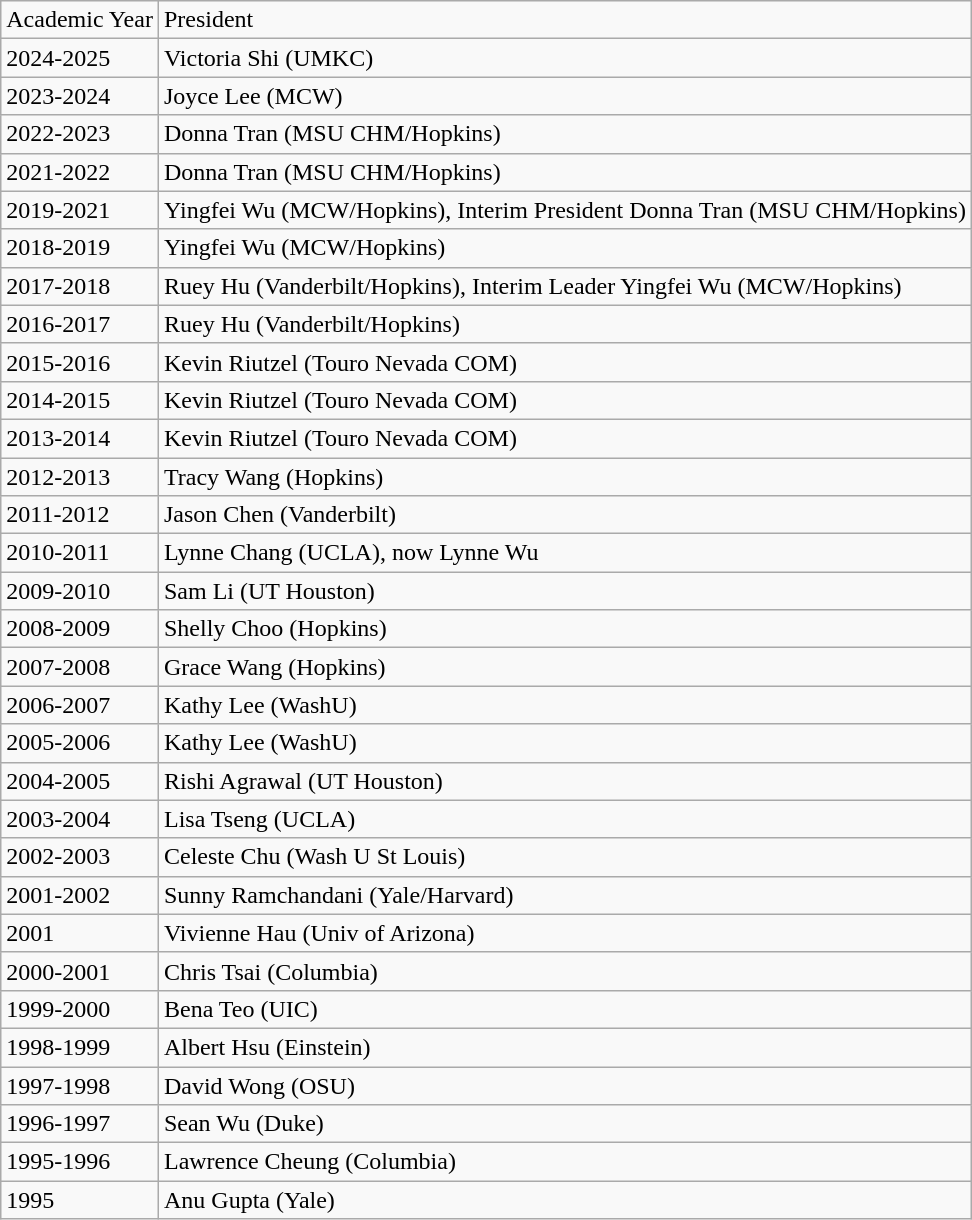<table class="wikitable">
<tr>
<td>Academic Year</td>
<td>President</td>
</tr>
<tr>
<td>2024-2025</td>
<td>Victoria Shi (UMKC)</td>
</tr>
<tr>
<td>2023-2024</td>
<td>Joyce Lee (MCW)</td>
</tr>
<tr>
<td>2022-2023</td>
<td>Donna Tran (MSU CHM/Hopkins)</td>
</tr>
<tr>
<td>2021-2022</td>
<td>Donna Tran (MSU CHM/Hopkins)</td>
</tr>
<tr>
<td>2019-2021</td>
<td>Yingfei Wu (MCW/Hopkins), Interim President Donna Tran (MSU CHM/Hopkins)</td>
</tr>
<tr>
<td>2018-2019</td>
<td>Yingfei Wu (MCW/Hopkins)</td>
</tr>
<tr>
<td>2017-2018</td>
<td>Ruey Hu (Vanderbilt/Hopkins), Interim Leader Yingfei Wu (MCW/Hopkins)</td>
</tr>
<tr>
<td>2016-2017</td>
<td>Ruey Hu (Vanderbilt/Hopkins)</td>
</tr>
<tr>
<td>2015-2016</td>
<td>Kevin Riutzel (Touro Nevada COM)</td>
</tr>
<tr>
<td>2014-2015</td>
<td>Kevin Riutzel (Touro Nevada COM)</td>
</tr>
<tr>
<td>2013-2014</td>
<td>Kevin Riutzel (Touro Nevada COM)</td>
</tr>
<tr>
<td>2012-2013</td>
<td>Tracy Wang (Hopkins)</td>
</tr>
<tr>
<td>2011-2012</td>
<td>Jason Chen (Vanderbilt)</td>
</tr>
<tr>
<td>2010-2011</td>
<td>Lynne Chang (UCLA), now Lynne Wu</td>
</tr>
<tr>
<td>2009-2010</td>
<td>Sam Li (UT Houston)</td>
</tr>
<tr>
<td>2008-2009</td>
<td>Shelly Choo (Hopkins)</td>
</tr>
<tr>
<td>2007-2008</td>
<td>Grace Wang (Hopkins)</td>
</tr>
<tr>
<td>2006-2007</td>
<td>Kathy Lee (WashU)</td>
</tr>
<tr>
<td>2005-2006</td>
<td>Kathy Lee (WashU)</td>
</tr>
<tr>
<td>2004-2005</td>
<td>Rishi Agrawal (UT Houston)</td>
</tr>
<tr>
<td>2003-2004</td>
<td>Lisa Tseng (UCLA)</td>
</tr>
<tr>
<td>2002-2003</td>
<td>Celeste Chu (Wash U St Louis)</td>
</tr>
<tr>
<td>2001-2002</td>
<td>Sunny Ramchandani (Yale/Harvard)</td>
</tr>
<tr>
<td>2001</td>
<td>Vivienne Hau (Univ of Arizona)</td>
</tr>
<tr>
<td>2000-2001</td>
<td>Chris Tsai (Columbia)</td>
</tr>
<tr>
<td>1999-2000</td>
<td>Bena Teo (UIC)</td>
</tr>
<tr>
<td>1998-1999</td>
<td>Albert Hsu (Einstein)</td>
</tr>
<tr>
<td>1997-1998</td>
<td>David Wong (OSU)</td>
</tr>
<tr>
<td>1996-1997</td>
<td>Sean Wu (Duke)</td>
</tr>
<tr>
<td>1995-1996</td>
<td>Lawrence Cheung (Columbia)</td>
</tr>
<tr>
<td>1995</td>
<td>Anu Gupta (Yale)</td>
</tr>
</table>
